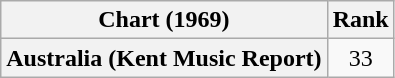<table class="wikitable sortable plainrowheaders">
<tr>
<th>Chart (1969)</th>
<th>Rank</th>
</tr>
<tr>
<th scope="row">Australia (Kent Music Report)</th>
<td align="center">33</td>
</tr>
</table>
